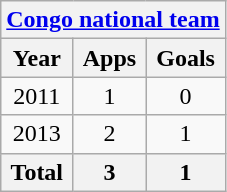<table class="wikitable" style="text-align:center">
<tr>
<th colspan=3><a href='#'>Congo national team</a></th>
</tr>
<tr>
<th>Year</th>
<th>Apps</th>
<th>Goals</th>
</tr>
<tr>
<td>2011</td>
<td>1</td>
<td>0</td>
</tr>
<tr>
<td>2013</td>
<td>2</td>
<td>1</td>
</tr>
<tr>
<th>Total</th>
<th>3</th>
<th>1</th>
</tr>
</table>
